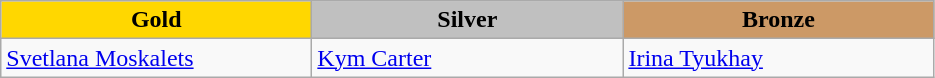<table class="wikitable" style="text-align:left">
<tr align="center">
<td width=200 bgcolor=gold><strong>Gold</strong></td>
<td width=200 bgcolor=silver><strong>Silver</strong></td>
<td width=200 bgcolor=CC9966><strong>Bronze</strong></td>
</tr>
<tr>
<td><a href='#'>Svetlana Moskalets</a><br><em></em></td>
<td><a href='#'>Kym Carter</a><br><em></em></td>
<td><a href='#'>Irina Tyukhay</a><br><em></em></td>
</tr>
</table>
